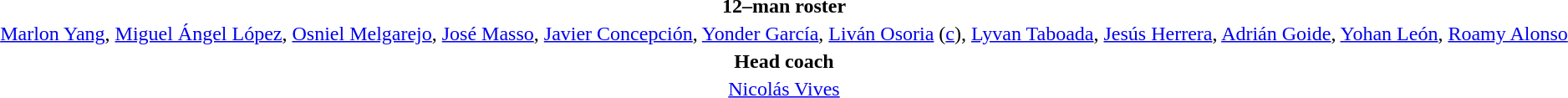<table style="text-align:center; margin-top:2em; margin-left:auto; margin-right:auto">
<tr>
<td><strong>12–man roster</strong></td>
</tr>
<tr>
<td><a href='#'>Marlon Yang</a>, <a href='#'>Miguel Ángel López</a>, <a href='#'>Osniel Melgarejo</a>, <a href='#'>José Masso</a>, <a href='#'>Javier Concepción</a>, <a href='#'>Yonder García</a>, <a href='#'>Liván Osoria</a> (<a href='#'>c</a>), <a href='#'>Lyvan Taboada</a>, <a href='#'>Jesús Herrera</a>, <a href='#'>Adrián Goide</a>, <a href='#'>Yohan León</a>, <a href='#'>Roamy Alonso</a></td>
</tr>
<tr>
<td><strong>Head coach</strong></td>
</tr>
<tr>
<td><a href='#'>Nicolás Vives</a></td>
</tr>
</table>
